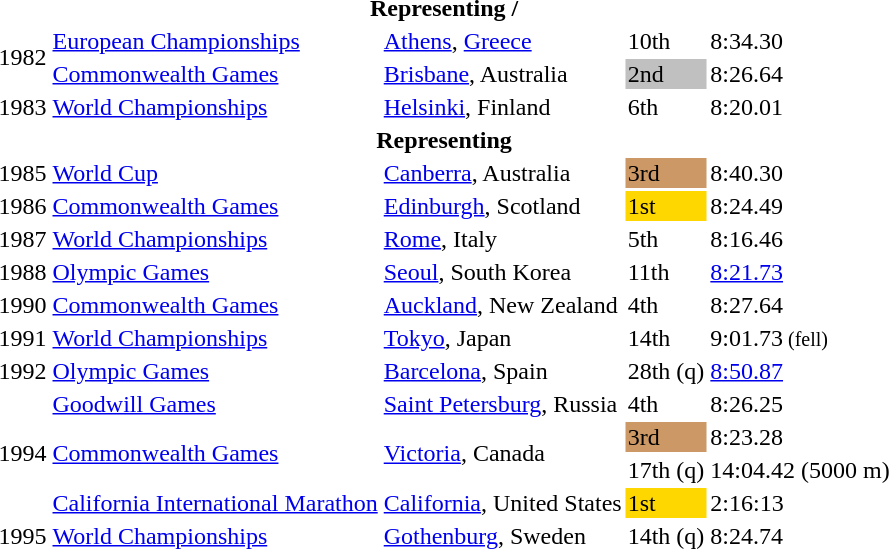<table>
<tr>
<th colspan="5">Representing  / </th>
</tr>
<tr>
<td rowspan=2>1982</td>
<td><a href='#'>European Championships</a></td>
<td><a href='#'>Athens</a>, <a href='#'>Greece</a></td>
<td>10th</td>
<td>8:34.30</td>
</tr>
<tr>
<td><a href='#'>Commonwealth Games</a></td>
<td><a href='#'>Brisbane</a>, Australia</td>
<td bgcolor=silver>2nd</td>
<td>8:26.64</td>
</tr>
<tr>
<td>1983</td>
<td><a href='#'>World Championships</a></td>
<td><a href='#'>Helsinki</a>, Finland</td>
<td>6th</td>
<td>8:20.01</td>
</tr>
<tr>
<th colspan="5">Representing </th>
</tr>
<tr>
<td>1985</td>
<td><a href='#'>World Cup</a></td>
<td><a href='#'>Canberra</a>, Australia</td>
<td bgcolor=cc9966>3rd</td>
<td>8:40.30</td>
</tr>
<tr>
<td>1986</td>
<td><a href='#'>Commonwealth Games</a></td>
<td><a href='#'>Edinburgh</a>, Scotland</td>
<td bgcolor=gold>1st</td>
<td>8:24.49</td>
</tr>
<tr>
<td>1987</td>
<td><a href='#'>World Championships</a></td>
<td><a href='#'>Rome</a>, Italy</td>
<td>5th</td>
<td>8:16.46</td>
</tr>
<tr>
<td>1988</td>
<td><a href='#'>Olympic Games</a></td>
<td><a href='#'>Seoul</a>, South Korea</td>
<td>11th</td>
<td><a href='#'>8:21.73</a></td>
</tr>
<tr>
<td>1990</td>
<td><a href='#'>Commonwealth Games</a></td>
<td><a href='#'>Auckland</a>, New Zealand</td>
<td>4th</td>
<td>8:27.64</td>
</tr>
<tr>
<td>1991</td>
<td><a href='#'>World Championships</a></td>
<td><a href='#'>Tokyo</a>, Japan</td>
<td>14th</td>
<td>9:01.73<small> (fell)</small></td>
</tr>
<tr>
<td>1992</td>
<td><a href='#'>Olympic Games</a></td>
<td><a href='#'>Barcelona</a>, Spain</td>
<td>28th (q)</td>
<td><a href='#'>8:50.87</a></td>
</tr>
<tr>
<td rowspan=4>1994</td>
<td><a href='#'>Goodwill Games</a></td>
<td><a href='#'>Saint Petersburg</a>, Russia</td>
<td>4th</td>
<td>8:26.25</td>
</tr>
<tr>
<td rowspan=2><a href='#'>Commonwealth Games</a></td>
<td rowspan=2><a href='#'>Victoria</a>, Canada</td>
<td bgcolor=cc9966>3rd</td>
<td>8:23.28</td>
</tr>
<tr>
<td>17th (q)</td>
<td>14:04.42 (5000 m)</td>
</tr>
<tr>
<td><a href='#'>California International Marathon</a></td>
<td><a href='#'>California</a>, United States</td>
<td bgcolor=gold>1st</td>
<td>2:16:13</td>
</tr>
<tr>
<td>1995</td>
<td><a href='#'>World Championships</a></td>
<td><a href='#'>Gothenburg</a>, Sweden</td>
<td>14th (q)</td>
<td>8:24.74</td>
</tr>
</table>
